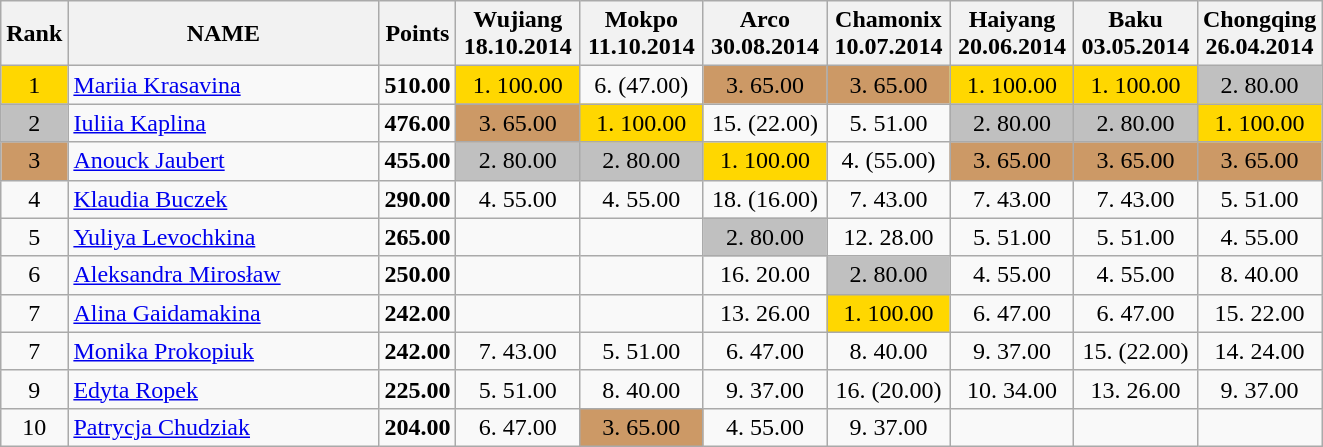<table class="wikitable sortable" style="text-align: center;">
<tr>
<th>Rank</th>
<th width = "200">NAME</th>
<th>Points</th>
<th width = "75" data-sort-type="number">Wujiang 18.10.2014</th>
<th width = "75" data-sort-type="number">Mokpo 11.10.2014</th>
<th width = "75" data-sort-type="number">Arco 30.08.2014</th>
<th width = "75" data-sort-type="number">Chamonix 10.07.2014</th>
<th width = "75" data-sort-type="number">Haiyang 20.06.2014</th>
<th width = "75" data-sort-type="number">Baku 03.05.2014</th>
<th width = "75" data-sort-type="number">Chongqing 26.04.2014</th>
</tr>
<tr>
<td style="background: gold">1</td>
<td align="left"> <a href='#'>Mariia Krasavina</a></td>
<td><strong>510.00</strong></td>
<td style="background: gold">1. 100.00</td>
<td>6. (47.00)</td>
<td style="background: #cc9966">3. 65.00</td>
<td style="background: #cc9966">3. 65.00</td>
<td style="background: gold">1. 100.00</td>
<td style="background: gold">1. 100.00</td>
<td style="background: silver">2. 80.00</td>
</tr>
<tr>
<td style="background: silver">2</td>
<td align="left"> <a href='#'>Iuliia Kaplina</a></td>
<td><strong>476.00</strong></td>
<td style="background: #cc9966">3. 65.00</td>
<td style="background: gold">1. 100.00</td>
<td>15. (22.00)</td>
<td>5. 51.00</td>
<td style="background: silver">2. 80.00</td>
<td style="background: silver">2. 80.00</td>
<td style="background: gold">1. 100.00</td>
</tr>
<tr>
<td style="background: #cc9966">3</td>
<td align="left"> <a href='#'>Anouck Jaubert</a></td>
<td><strong>455.00</strong></td>
<td style="background: silver">2. 80.00</td>
<td style="background: silver">2. 80.00</td>
<td style="background: gold">1. 100.00</td>
<td>4. (55.00)</td>
<td style="background: #cc9966">3. 65.00</td>
<td style="background: #cc9966">3. 65.00</td>
<td style="background: #cc9966">3. 65.00</td>
</tr>
<tr>
<td>4</td>
<td align="left"> <a href='#'>Klaudia Buczek</a></td>
<td><strong>290.00</strong></td>
<td>4. 55.00</td>
<td>4. 55.00</td>
<td>18. (16.00)</td>
<td>7. 43.00</td>
<td>7. 43.00</td>
<td>7. 43.00</td>
<td>5. 51.00</td>
</tr>
<tr>
<td>5</td>
<td align="left"> <a href='#'>Yuliya Levochkina</a> <br></td>
<td><strong>265.00</strong></td>
<td></td>
<td></td>
<td style="background: silver">2. 80.00</td>
<td>12. 28.00</td>
<td>5. 51.00</td>
<td>5. 51.00</td>
<td>4. 55.00</td>
</tr>
<tr>
<td>6</td>
<td align="left"> <a href='#'>Aleksandra Mirosław</a></td>
<td><strong>250.00</strong></td>
<td></td>
<td></td>
<td>16. 20.00</td>
<td style="background: silver">2. 80.00</td>
<td>4. 55.00</td>
<td>4. 55.00</td>
<td>8. 40.00</td>
</tr>
<tr>
<td>7</td>
<td align="left"> <a href='#'>Alina Gaidamakina</a> <br></td>
<td><strong>242.00</strong></td>
<td></td>
<td></td>
<td>13. 26.00</td>
<td style="background: gold">1. 100.00</td>
<td>6. 47.00</td>
<td>6. 47.00</td>
<td>15. 22.00</td>
</tr>
<tr>
<td>7</td>
<td align="left"> <a href='#'>Monika Prokopiuk</a></td>
<td><strong>242.00</strong></td>
<td>7. 43.00</td>
<td>5. 51.00</td>
<td>6. 47.00</td>
<td>8. 40.00</td>
<td>9. 37.00</td>
<td>15. (22.00)</td>
<td>14. 24.00</td>
</tr>
<tr>
<td>9</td>
<td align="left"> <a href='#'>Edyta Ropek</a></td>
<td><strong>225.00</strong></td>
<td>5. 51.00</td>
<td>8. 40.00</td>
<td>9. 37.00</td>
<td>16. (20.00)</td>
<td>10. 34.00</td>
<td>13. 26.00</td>
<td>9. 37.00</td>
</tr>
<tr>
<td>10</td>
<td align="left"> <a href='#'>Patrycja Chudziak</a> <br></td>
<td><strong>204.00</strong></td>
<td>6. 47.00</td>
<td style="background: #cc9966">3. 65.00</td>
<td>4. 55.00</td>
<td>9. 37.00</td>
<td></td>
<td></td>
<td></td>
</tr>
</table>
